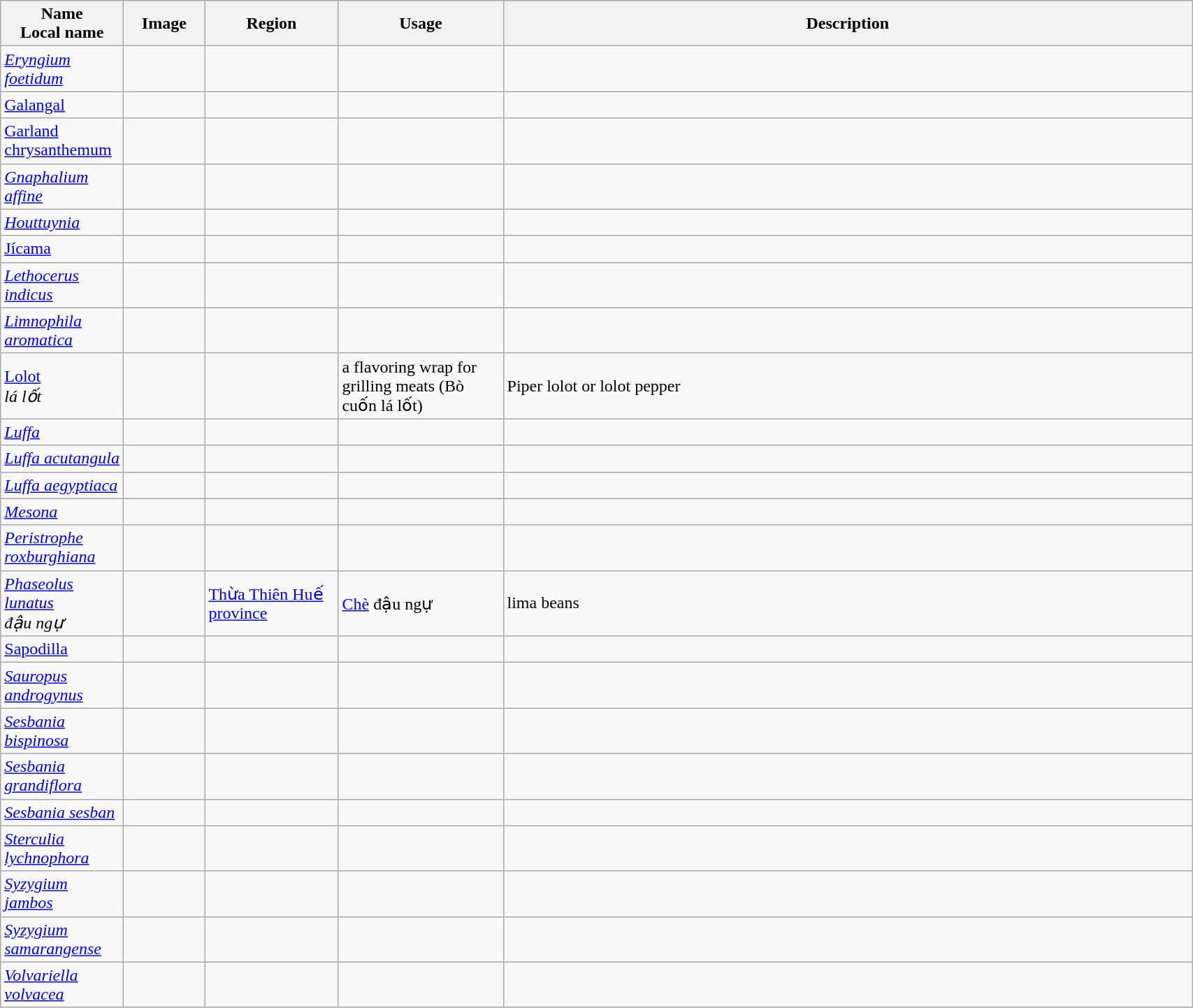<table class="wikitable sortable" border="1" width="90%">
<tr>
<th width="110px">Name<br>Local name</th>
<th width="70px">Image</th>
<th width="120px">Region</th>
<th width="150px">Usage</th>
<th>Description</th>
</tr>
<tr>
<td><em><a href='#'>Eryngium foetidum</a></em></td>
<td></td>
<td></td>
<td></td>
<td></td>
</tr>
<tr>
<td><a href='#'>Galangal</a></td>
<td></td>
<td></td>
<td></td>
<td></td>
</tr>
<tr>
<td><a href='#'>Garland chrysanthemum</a></td>
<td></td>
<td></td>
<td></td>
<td></td>
</tr>
<tr>
<td><em><a href='#'>Gnaphalium affine</a></em></td>
<td></td>
<td></td>
<td></td>
<td></td>
</tr>
<tr>
<td><em><a href='#'>Houttuynia</a></em></td>
<td></td>
<td></td>
<td></td>
<td></td>
</tr>
<tr>
<td><a href='#'>Jícama</a></td>
<td></td>
<td></td>
<td></td>
<td></td>
</tr>
<tr>
<td><em><a href='#'>Lethocerus indicus</a></em></td>
<td></td>
<td></td>
<td></td>
<td></td>
</tr>
<tr>
<td><em><a href='#'>Limnophila aromatica</a></em></td>
<td></td>
<td></td>
<td></td>
<td></td>
</tr>
<tr>
<td><a href='#'>Lolot</a><br><em>lá lốt</em></td>
<td></td>
<td></td>
<td>a flavoring wrap for grilling meats (Bò cuốn lá lốt)</td>
<td>Piper lolot or lolot pepper</td>
</tr>
<tr>
<td><em><a href='#'>Luffa</a></em></td>
<td></td>
<td></td>
<td></td>
<td></td>
</tr>
<tr>
<td><em><a href='#'>Luffa acutangula</a></em></td>
<td></td>
<td></td>
<td></td>
<td></td>
</tr>
<tr>
<td><em><a href='#'>Luffa aegyptiaca</a></em></td>
<td></td>
<td></td>
<td></td>
<td></td>
</tr>
<tr>
<td><em><a href='#'>Mesona</a></em></td>
<td></td>
<td></td>
<td></td>
<td></td>
</tr>
<tr>
<td><em><a href='#'>Peristrophe roxburghiana</a></em></td>
<td></td>
<td></td>
<td></td>
<td></td>
</tr>
<tr>
<td><em><a href='#'>Phaseolus lunatus</a></em><br><em>đậu ngự</em></td>
<td></td>
<td><a href='#'>Thừa Thiên Huế province</a></td>
<td><a href='#'>Chè</a> đậu ngự</td>
<td>lima beans</td>
</tr>
<tr>
<td><a href='#'>Sapodilla</a></td>
<td></td>
<td></td>
<td></td>
<td></td>
</tr>
<tr>
<td><em><a href='#'>Sauropus androgynus</a></em></td>
<td></td>
<td></td>
<td></td>
<td></td>
</tr>
<tr>
<td><em><a href='#'>Sesbania bispinosa</a></em></td>
<td></td>
<td></td>
<td></td>
<td></td>
</tr>
<tr>
<td><em><a href='#'>Sesbania grandiflora</a></em></td>
<td></td>
<td></td>
<td></td>
<td></td>
</tr>
<tr>
<td><em><a href='#'>Sesbania sesban</a></em></td>
<td></td>
<td></td>
<td></td>
<td></td>
</tr>
<tr>
<td><em><a href='#'>Sterculia lychnophora</a></em></td>
<td></td>
<td></td>
<td></td>
<td></td>
</tr>
<tr>
<td><em><a href='#'>Syzygium jambos</a></em></td>
<td></td>
<td></td>
<td></td>
<td></td>
</tr>
<tr>
<td><em><a href='#'>Syzygium samarangense</a></em></td>
<td></td>
<td></td>
<td></td>
<td></td>
</tr>
<tr>
<td><em><a href='#'>Volvariella volvacea</a></em></td>
<td></td>
<td></td>
<td></td>
<td></td>
</tr>
</table>
